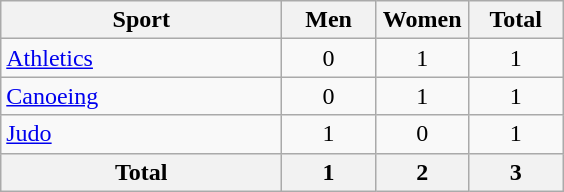<table class="wikitable sortable" style="text-align:center;">
<tr>
<th width=180>Sport</th>
<th width=55>Men</th>
<th width=55>Women</th>
<th width=55>Total</th>
</tr>
<tr>
<td align=left><a href='#'>Athletics</a></td>
<td>0</td>
<td>1</td>
<td>1</td>
</tr>
<tr>
<td align=left><a href='#'>Canoeing</a></td>
<td>0</td>
<td>1</td>
<td>1</td>
</tr>
<tr>
<td align=left><a href='#'>Judo</a></td>
<td>1</td>
<td>0</td>
<td>1</td>
</tr>
<tr>
<th>Total</th>
<th>1</th>
<th>2</th>
<th>3</th>
</tr>
</table>
